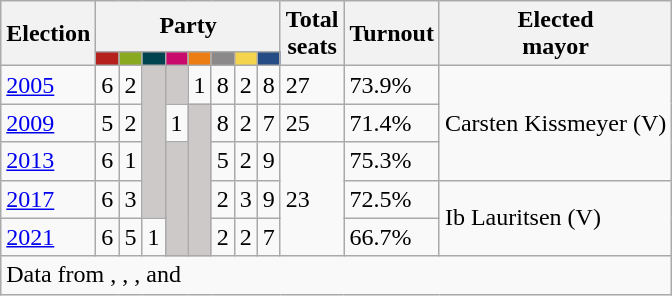<table class="wikitable">
<tr>
<th rowspan="2">Election</th>
<th colspan="8">Party</th>
<th rowspan="2">Total<br>seats</th>
<th rowspan="2">Turnout</th>
<th rowspan="2">Elected<br>mayor</th>
</tr>
<tr>
<td style="background:#B5211D;"><strong><a href='#'></a></strong></td>
<td style="background:#89A920;"><strong><a href='#'></a></strong></td>
<td style="background:#004450;"><strong><a href='#'></a></strong></td>
<td style="background:#C9096C;"><strong><a href='#'></a></strong></td>
<td style="background:#EC7D14;"><strong><a href='#'></a></strong></td>
<td style="background:#8B8989;"><strong></strong></td>
<td style="background:#F4D44D;"><strong><a href='#'></a></strong></td>
<td style="background:#254C85;"><strong><a href='#'></a></strong></td>
</tr>
<tr>
<td><a href='#'>2005</a></td>
<td>6</td>
<td>2</td>
<td style="background:#CDC9C9;" rowspan="4"></td>
<td style="background:#CDC9C9;"></td>
<td>1</td>
<td>8</td>
<td>2</td>
<td>8</td>
<td>27</td>
<td>73.9%</td>
<td rowspan="3">Carsten Kissmeyer (V)</td>
</tr>
<tr>
<td><a href='#'>2009</a></td>
<td>5</td>
<td>2</td>
<td>1</td>
<td style="background:#CDC9C9;" rowspan="4"></td>
<td>8</td>
<td>2</td>
<td>7</td>
<td>25</td>
<td>71.4%</td>
</tr>
<tr>
<td><a href='#'>2013</a></td>
<td>6</td>
<td>1</td>
<td style="background:#CDC9C9;" rowspan="3"></td>
<td>5</td>
<td>2</td>
<td>9</td>
<td rowspan="3">23</td>
<td>75.3%</td>
</tr>
<tr>
<td><a href='#'>2017</a></td>
<td>6</td>
<td>3</td>
<td>2</td>
<td>3</td>
<td>9</td>
<td>72.5%</td>
<td rowspan="2">Ib Lauritsen (V)</td>
</tr>
<tr>
<td><a href='#'>2021</a></td>
<td>6</td>
<td>5</td>
<td>1</td>
<td>2</td>
<td>2</td>
<td>7</td>
<td>66.7%</td>
</tr>
<tr>
<td colspan="15">Data from , , ,  and </td>
</tr>
</table>
